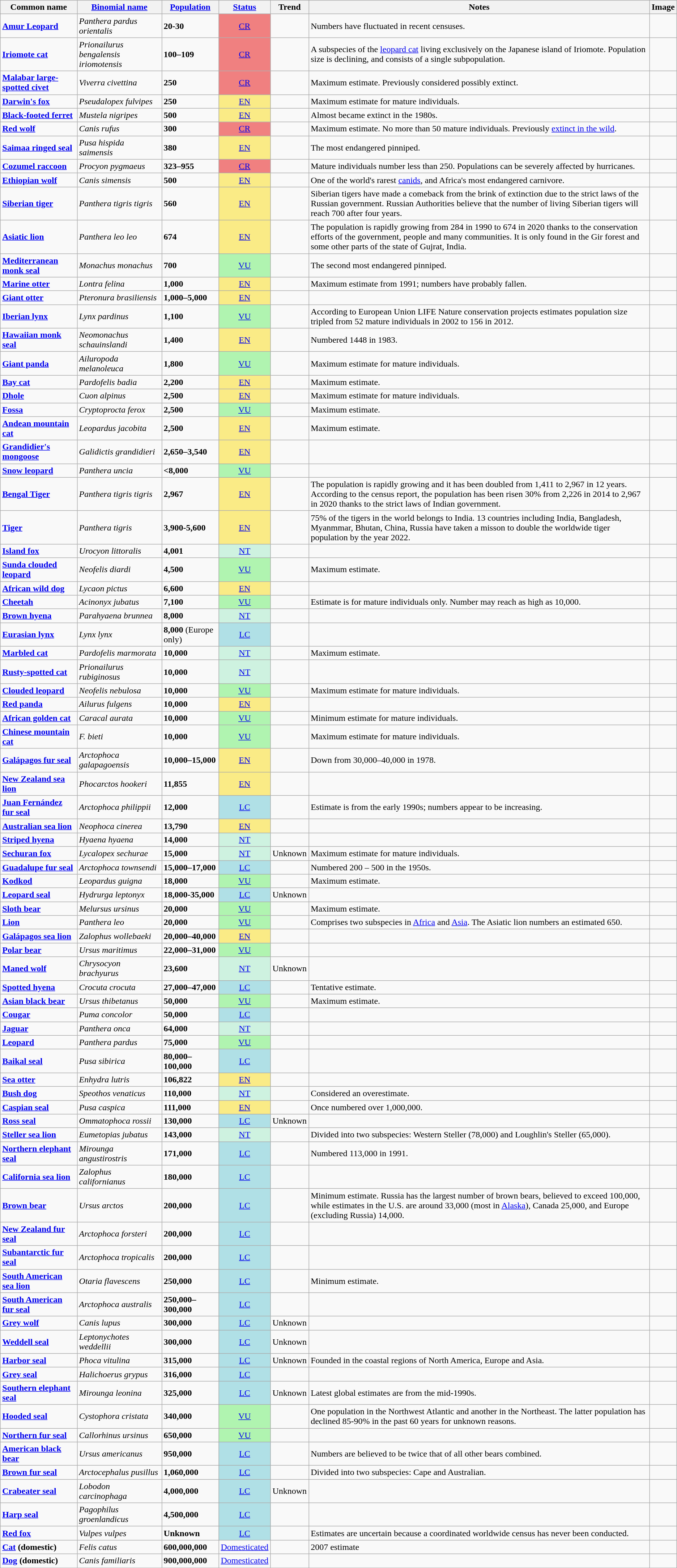<table class="wikitable sortable">
<tr>
<th>Common name</th>
<th><a href='#'>Binomial name</a></th>
<th data-sort-type="number"><a href='#'>Population</a></th>
<th><a href='#'>Status</a></th>
<th>Trend</th>
<th class="unsortable">Notes</th>
<th class="unsortable">Image</th>
</tr>
<tr>
<td><strong><a href='#'>Amur Leopard</a></strong></td>
<td><em>Panthera pardus orientalis</em></td>
<td><strong>20-30</strong></td>
<td align=center style="background:#F08080"><a href='#'>CR</a></td>
<td align=center></td>
<td>Numbers have fluctuated in recent censuses.</td>
<td></td>
</tr>
<tr>
<td><strong><a href='#'>Iriomote cat</a></strong></td>
<td><em>Prionailurus bengalensis iriomotensis</em></td>
<td><strong>100–109</strong></td>
<td align=center style="background:#F08080"><a href='#'>CR</a></td>
<td align=center></td>
<td>A subspecies of the <a href='#'>leopard cat</a> living exclusively on the Japanese island of Iriomote. Population size is declining, and consists of a single subpopulation.</td>
<td></td>
</tr>
<tr>
<td><strong><a href='#'>Malabar large-spotted civet</a></strong></td>
<td><em>Viverra civettina</em></td>
<td><strong>250</strong></td>
<td align=center style="background:#F08080"><a href='#'>CR</a></td>
<td align=center></td>
<td>Maximum estimate. Previously considered possibly extinct.</td>
<td></td>
</tr>
<tr>
<td><strong><a href='#'>Darwin's fox</a></strong></td>
<td><em>Pseudalopex fulvipes</em></td>
<td><strong>250</strong></td>
<td align=center style="background:#FAEB86"><a href='#'>EN</a></td>
<td align=center></td>
<td>Maximum estimate for mature individuals.</td>
<td></td>
</tr>
<tr>
<td><strong><a href='#'>Black-footed ferret</a></strong></td>
<td><em>Mustela nigripes</em></td>
<td><strong>500</strong></td>
<td align=center style="background:#FAEB86"><a href='#'>EN</a></td>
<td align=center></td>
<td>Almost became extinct in the 1980s.</td>
<td></td>
</tr>
<tr>
<td><strong><a href='#'>Red wolf</a></strong></td>
<td><em>Canis rufus</em></td>
<td><strong>300</strong></td>
<td align=center style="background:#F08080"><a href='#'>CR</a></td>
<td align=center></td>
<td>Maximum estimate. No more than 50 mature individuals. Previously <a href='#'>extinct in the wild</a>.</td>
<td></td>
</tr>
<tr>
<td><strong><a href='#'>Saimaa ringed seal</a></strong></td>
<td><em>Pusa hispida saimensis</em></td>
<td><strong>380</strong></td>
<td align=center style="background:#FAEB86"><a href='#'>EN</a></td>
<td align=center></td>
<td>The most endangered pinniped.</td>
<td></td>
</tr>
<tr>
<td><strong><a href='#'>Cozumel raccoon</a></strong></td>
<td><em>Procyon pygmaeus</em></td>
<td><strong>323–955</strong></td>
<td align=center style="background:#F08080"><a href='#'>CR</a></td>
<td align=center></td>
<td>Mature individuals number less than 250. Populations can be severely affected by hurricanes.</td>
<td></td>
</tr>
<tr>
<td><strong><a href='#'>Ethiopian wolf</a></strong></td>
<td><em>Canis simensis</em></td>
<td><strong>500</strong></td>
<td align=center style="background:#FAEB86"><a href='#'>EN</a></td>
<td align=center></td>
<td>One of the world's rarest <a href='#'>canids</a>, and Africa's most endangered carnivore.</td>
<td></td>
</tr>
<tr>
<td><strong><a href='#'>Siberian tiger</a></strong></td>
<td><em>Panthera tigris tigris</em></td>
<td><strong>560</strong></td>
<td align=center style="background:#FAEB86"><a href='#'>EN</a></td>
<td align=center></td>
<td>Siberian tigers have made a comeback from the brink of extinction due to the strict laws of the Russian government. Russian Authorities believe that the number of living Siberian tigers will reach 700 after four years.</td>
<td></td>
</tr>
<tr>
<td><strong><a href='#'>Asiatic lion</a></strong></td>
<td><em>Panthera leo leo</em></td>
<td><strong>674</strong></td>
<td align=center style="background:#FAEB86"><a href='#'>EN</a></td>
<td align=center></td>
<td>The population is rapidly growing from 284 in 1990 to 674 in 2020 thanks to the conservation efforts of the government, people and many communities. It is only found in the Gir forest and some other parts of the state of Gujrat, India.</td>
<td></td>
</tr>
<tr>
<td><strong><a href='#'>Mediterranean monk seal</a></strong></td>
<td><em>Monachus monachus</em></td>
<td><strong>700</strong></td>
<td align=center style="background:#b0f4b0"><a href='#'>VU</a></td>
<td align=center></td>
<td>The second most endangered pinniped.</td>
<td></td>
</tr>
<tr>
<td><strong><a href='#'>Marine otter</a></strong></td>
<td><em>Lontra felina</em></td>
<td><strong>1,000</strong></td>
<td align=center style="background:#FAEB86"><a href='#'>EN</a></td>
<td align=center></td>
<td>Maximum estimate from 1991; numbers have probably fallen.</td>
<td></td>
</tr>
<tr>
<td><strong><a href='#'>Giant otter</a></strong></td>
<td><em>Pteronura brasiliensis</em></td>
<td><strong>1,000–5,000</strong></td>
<td align=center style="background:#FAEB86"><a href='#'>EN</a></td>
<td align=center></td>
<td></td>
<td></td>
</tr>
<tr>
<td><strong><a href='#'>Iberian lynx</a></strong></td>
<td><em>Lynx pardinus</em></td>
<td><strong>1,100</strong></td>
<td align="center" style="background:#b0f4b0"><a href='#'>VU</a></td>
<td align="center"></td>
<td>According to European Union LIFE Nature conservation projects estimates population size tripled from 52 mature individuals in 2002 to 156 in 2012.</td>
<td></td>
</tr>
<tr>
<td><strong><a href='#'>Hawaiian monk seal</a></strong></td>
<td><em>Neomonachus schauinslandi</em></td>
<td><strong>1,400</strong></td>
<td align=center style="background:#FAEB86"><a href='#'>EN</a></td>
<td align=center></td>
<td>Numbered 1448 in 1983.</td>
<td></td>
</tr>
<tr>
<td><strong><a href='#'>Giant panda</a></strong></td>
<td><em>Ailuropoda melanoleuca</em></td>
<td><strong>1,800</strong></td>
<td align="center" style="background:#b0f4b0"><a href='#'>VU</a></td>
<td align="center"></td>
<td>Maximum estimate for mature individuals.</td>
<td></td>
</tr>
<tr>
<td><strong><a href='#'>Bay cat</a></strong></td>
<td><em>Pardofelis badia</em></td>
<td><strong>2,200</strong></td>
<td align="center" style="background:#FAEB86"><a href='#'>EN</a></td>
<td align="center"></td>
<td>Maximum estimate.</td>
<td></td>
</tr>
<tr>
<td><strong><a href='#'>Dhole</a></strong></td>
<td><em>Cuon alpinus</em></td>
<td><strong>2,500</strong></td>
<td align="center" style="background:#FAEB86"><a href='#'>EN</a></td>
<td align="center"></td>
<td>Maximum estimate for mature individuals.</td>
<td></td>
</tr>
<tr>
<td><strong><a href='#'>Fossa</a></strong></td>
<td><em>Cryptoprocta ferox</em></td>
<td><strong>2,500</strong></td>
<td align="center" style="background:#b0f4b0"><a href='#'>VU</a></td>
<td align="center"></td>
<td>Maximum estimate.</td>
<td></td>
</tr>
<tr>
<td><strong><a href='#'>Andean mountain cat</a></strong></td>
<td><em>Leopardus jacobita</em></td>
<td><strong>2,500</strong></td>
<td align="center" style="background:#FAEB86"><a href='#'>EN</a></td>
<td align="center"></td>
<td>Maximum estimate.</td>
<td></td>
</tr>
<tr>
<td><strong><a href='#'>Grandidier's mongoose</a></strong></td>
<td><em>Galidictis grandidieri</em></td>
<td><strong>2,650–3,540</strong></td>
<td align=center style="background:#FAEB86"><a href='#'>EN</a></td>
<td align=center></td>
<td></td>
<td></td>
</tr>
<tr>
<td><strong><a href='#'>Snow leopard</a></strong></td>
<td><em>Panthera uncia</em></td>
<td><strong><8,000</strong></td>
<td align="center" style="background:#b0f4b0"><a href='#'>VU</a></td>
<td align="center"></td>
<td></td>
<td></td>
</tr>
<tr>
<td><strong><a href='#'>Bengal Tiger</a></strong></td>
<td><em>Panthera tigris tigris</em></td>
<td><strong>2,967</strong></td>
<td align=center style="background:#FAEB86"><a href='#'>EN</a></td>
<td align=center></td>
<td>The population is rapidly growing and it has been doubled from 1,411 to 2,967 in 12 years. According to the census report, the population has been risen 30% from 2,226 in 2014 to 2,967 in 2020 thanks to the strict laws of Indian government.</td>
<td></td>
</tr>
<tr>
<td><strong><a href='#'>Tiger</a></strong></td>
<td><em>Panthera tigris</em></td>
<td><strong>3,900-5,600</strong></td>
<td align=center style="background:#FAEB86"><a href='#'>EN</a></td>
<td align=center></td>
<td>75% of the tigers in the world belongs to India. 13 countries including India, Bangladesh, Myanmmar, Bhutan, China, Russia have taken a misson to double the worldwide tiger population by the year 2022.</td>
<td></td>
</tr>
<tr>
<td><strong><a href='#'>Island fox</a></strong></td>
<td><em>Urocyon littoralis</em></td>
<td><strong>4,001</strong></td>
<td align="center" style="background:#CEF2E0"><a href='#'>NT</a></td>
<td align="center"></td>
<td></td>
<td></td>
</tr>
<tr>
<td><strong><a href='#'>Sunda clouded leopard</a></strong></td>
<td><em>Neofelis diardi</em></td>
<td><strong>4,500</strong></td>
<td align="center" style="background:#b0f4b0"><a href='#'>VU</a></td>
<td align="center"></td>
<td>Maximum estimate.</td>
<td></td>
</tr>
<tr>
<td><strong><a href='#'>African wild dog</a></strong></td>
<td><em>Lycaon pictus</em></td>
<td><strong>6,600</strong></td>
<td align="center" style="background:#FAEB86"><a href='#'>EN</a></td>
<td align="center"></td>
<td></td>
<td></td>
</tr>
<tr>
<td><strong><a href='#'>Cheetah</a></strong></td>
<td><em>Acinonyx jubatus</em></td>
<td><strong>7,100</strong></td>
<td align="center" style="background:#b0f4b0"><a href='#'>VU</a></td>
<td align="center"></td>
<td>Estimate is for mature individuals only. Number may reach as high as 10,000.</td>
<td></td>
</tr>
<tr>
<td><strong><a href='#'>Brown hyena</a></strong></td>
<td><em>Parahyaena brunnea</em></td>
<td><strong>8,000</strong></td>
<td align="center" style="background:#CEF2E0"><a href='#'>NT</a></td>
<td align="center"></td>
<td></td>
<td></td>
</tr>
<tr>
<td><strong><a href='#'>Eurasian lynx</a></strong></td>
<td><em>Lynx lynx</em></td>
<td><strong>8,000</strong> (Europe only)</td>
<td align="center" style="background:#B0E0E6"><a href='#'>LC</a></td>
<td align="center"></td>
<td></td>
<td></td>
</tr>
<tr>
<td><strong><a href='#'>Marbled cat</a></strong></td>
<td><em>Pardofelis marmorata</em></td>
<td><strong>10,000</strong></td>
<td align="center" style="background:#CEF2E0"><a href='#'>NT</a></td>
<td align="center"></td>
<td>Maximum estimate.</td>
<td></td>
</tr>
<tr>
<td><strong><a href='#'>Rusty-spotted cat</a></strong></td>
<td><em>Prionailurus rubiginosus</em></td>
<td><strong>10,000</strong></td>
<td align=center style="background:#CEF2E0"><a href='#'>NT</a></td>
<td align=center></td>
<td></td>
<td></td>
</tr>
<tr>
<td><strong><a href='#'>Clouded leopard</a></strong></td>
<td><em>Neofelis nebulosa</em></td>
<td><strong>10,000</strong></td>
<td align=center style="background:#b0f4b0"><a href='#'>VU</a></td>
<td align=center></td>
<td>Maximum estimate for mature individuals.</td>
<td></td>
</tr>
<tr>
<td><strong><a href='#'>Red panda</a></strong></td>
<td><em>Ailurus fulgens</em></td>
<td><strong>10,000</strong></td>
<td align=center style="background:#FAEB86"><a href='#'>EN</a></td>
<td align=center></td>
<td></td>
<td></td>
</tr>
<tr>
<td><strong><a href='#'>African golden cat</a></strong></td>
<td><em>Caracal aurata</em></td>
<td><strong>10,000</strong></td>
<td align=center style="background:#b0f4b0"><a href='#'>VU</a></td>
<td align="center"></td>
<td>Minimum estimate for mature individuals.</td>
<td></td>
</tr>
<tr>
<td><strong><a href='#'>Chinese mountain cat</a></strong></td>
<td><em>F. bieti</em></td>
<td><strong>10,000</strong></td>
<td align="center" style="background:#b0f4b0"><a href='#'>VU</a></td>
<td align="center"></td>
<td>Maximum estimate for mature individuals.</td>
<td></td>
</tr>
<tr>
<td><strong><a href='#'>Galápagos fur seal</a></strong></td>
<td><em>Arctophoca galapagoensis</em></td>
<td><strong>10,000–15,000</strong></td>
<td align="center" style="background:#FAEB86"><a href='#'>EN</a></td>
<td align="center"></td>
<td>Down from 30,000–40,000 in 1978.</td>
<td></td>
</tr>
<tr>
<td><strong><a href='#'>New Zealand sea lion</a></strong></td>
<td><em>Phocarctos hookeri</em></td>
<td><strong>11,855</strong></td>
<td align="center" style="background:#FAEB86"><a href='#'>EN</a></td>
<td align="center"></td>
<td></td>
<td></td>
</tr>
<tr>
<td><strong><a href='#'>Juan Fernández fur seal</a></strong></td>
<td><em>Arctophoca philippii</em></td>
<td><strong>12,000</strong></td>
<td align="center" style="background:#B0E0E6"><a href='#'>LC</a></td>
<td align="center"></td>
<td>Estimate is from the early 1990s; numbers appear to be increasing.</td>
<td></td>
</tr>
<tr>
<td><strong><a href='#'>Australian sea lion</a></strong></td>
<td><em>Neophoca cinerea</em></td>
<td><strong>13,790</strong></td>
<td align="center" style="background:#FAEB86"><a href='#'>EN</a></td>
<td align="center"></td>
<td></td>
<td></td>
</tr>
<tr>
<td><strong><a href='#'>Striped hyena</a></strong></td>
<td><em>Hyaena hyaena</em></td>
<td><strong>14,000</strong></td>
<td align="center" style="background:#CEF2E0"><a href='#'>NT</a></td>
<td align="center"></td>
<td></td>
<td></td>
</tr>
<tr>
<td><strong><a href='#'>Sechuran fox</a></strong></td>
<td><em>Lycalopex sechurae</em></td>
<td><strong>15,000</strong></td>
<td align="center" style="background:#CEF2E0"><a href='#'>NT</a></td>
<td align="center">Unknown</td>
<td>Maximum estimate for mature individuals.</td>
<td></td>
</tr>
<tr>
<td><strong><a href='#'>Guadalupe fur seal</a></strong></td>
<td><em>Arctophoca townsendi</em></td>
<td><strong>15,000–17,000</strong></td>
<td align="center" style="background:#B0E0E6"><a href='#'>LC</a></td>
<td align="center"></td>
<td>Numbered 200 – 500 in the 1950s.</td>
<td></td>
</tr>
<tr>
<td><strong><a href='#'>Kodkod</a></strong></td>
<td><em>Leopardus guigna</em></td>
<td><strong>18,000</strong></td>
<td align=center style="background:#b0f4b0"><a href='#'>VU</a></td>
<td align=center></td>
<td>Maximum estimate.</td>
<td></td>
</tr>
<tr>
<td><strong><a href='#'>Leopard seal</a></strong></td>
<td><em>Hydrurga leptonyx</em></td>
<td><strong>18,000-35,000</strong></td>
<td align=center style="background:#B0E0E6"><a href='#'>LC</a></td>
<td align=center>Unknown</td>
<td></td>
<td></td>
</tr>
<tr>
<td><strong><a href='#'>Sloth bear</a></strong></td>
<td><em>Melursus ursinus</em></td>
<td><strong>20,000</strong></td>
<td align="center" style="background:#b0f4b0"><a href='#'>VU</a></td>
<td align="center"></td>
<td>Maximum estimate.</td>
<td></td>
</tr>
<tr>
<td><strong><a href='#'>Lion</a></strong></td>
<td><em>Panthera leo</em></td>
<td><strong>20,000</strong></td>
<td align="center" style="background:#b0f4b0"><a href='#'>VU</a></td>
<td align=center></td>
<td>Comprises two subspecies in <a href='#'>Africa</a> and <a href='#'>Asia</a>. The Asiatic lion numbers an estimated 650.</td>
<td></td>
</tr>
<tr>
<td><strong><a href='#'>Galápagos sea lion</a></strong></td>
<td><em>Zalophus wollebaeki</em></td>
<td><strong>20,000–40,000</strong></td>
<td align=center style="background:#FAEB86"><a href='#'>EN</a></td>
<td align=center></td>
<td></td>
<td></td>
</tr>
<tr>
<td><strong><a href='#'>Polar bear</a></strong></td>
<td><em>Ursus maritimus</em></td>
<td><strong>22,000–31,000</strong></td>
<td align=center style="background:#b0f4b0"><a href='#'>VU</a></td>
<td align=center></td>
<td></td>
<td></td>
</tr>
<tr>
<td><strong><a href='#'>Maned wolf</a></strong></td>
<td><em>Chrysocyon brachyurus</em></td>
<td><strong>23,600</strong></td>
<td align=center style="background:#CEF2E0"><a href='#'>NT</a></td>
<td align=center>Unknown</td>
<td></td>
<td></td>
</tr>
<tr>
<td><strong><a href='#'>Spotted hyena</a></strong></td>
<td><em>Crocuta crocuta</em></td>
<td><strong>27,000–47,000</strong></td>
<td align=center style="background:#B0E0E6"><a href='#'>LC</a></td>
<td align=center></td>
<td>Tentative estimate.</td>
<td></td>
</tr>
<tr>
<td><strong><a href='#'>Asian black bear</a></strong></td>
<td><em>Ursus thibetanus</em></td>
<td><strong>50,000</strong></td>
<td align="center" style="background:#b0f4b0"><a href='#'>VU</a></td>
<td align="center"></td>
<td>Maximum estimate.</td>
<td></td>
</tr>
<tr>
<td><strong><a href='#'>Cougar</a></strong></td>
<td><em>Puma concolor</em></td>
<td><strong>50,000</strong></td>
<td align="center" style="background:#B0E0E6"><a href='#'>LC</a></td>
<td align=center></td>
<td></td>
<td></td>
</tr>
<tr>
<td><strong><a href='#'>Jaguar</a></strong></td>
<td><em>Panthera onca</em></td>
<td><strong>64,000</strong></td>
<td align="center" style="background:#CEF2E0"><a href='#'>NT</a></td>
<td align=center></td>
<td></td>
<td></td>
</tr>
<tr>
<td><strong><a href='#'>Leopard</a></strong></td>
<td><em>Panthera pardus</em></td>
<td><strong>75,000</strong></td>
<td align="center" style="background:#b0f4b0"><a href='#'>VU</a></td>
<td align=center></td>
<td></td>
<td></td>
</tr>
<tr>
<td><strong><a href='#'>Baikal seal</a></strong></td>
<td><em>Pusa sibirica</em></td>
<td><strong>80,000–100,000</strong></td>
<td align=center style="background:#B0E0E6"><a href='#'>LC</a></td>
<td align=center></td>
<td></td>
<td></td>
</tr>
<tr>
<td><strong><a href='#'>Sea otter</a></strong></td>
<td><em>Enhydra lutris</em></td>
<td><strong>106,822</strong></td>
<td align=center style="background:#FAEB86"><a href='#'>EN</a></td>
<td align=center></td>
<td></td>
<td></td>
</tr>
<tr>
<td><strong><a href='#'>Bush dog</a></strong></td>
<td><em>Speothos venaticus</em></td>
<td><strong>110,000</strong></td>
<td align=center style="background:#CEF2E0"><a href='#'>NT</a></td>
<td align=center></td>
<td>Considered an overestimate.</td>
<td></td>
</tr>
<tr>
<td><strong><a href='#'>Caspian seal</a></strong></td>
<td><em>Pusa caspica</em></td>
<td><strong>111,000</strong></td>
<td align=center style="background:#FAEB86"><a href='#'>EN</a></td>
<td align=center></td>
<td>Once numbered over 1,000,000.</td>
<td></td>
</tr>
<tr>
<td><strong><a href='#'>Ross seal</a></strong></td>
<td><em>Ommatophoca rossii</em></td>
<td><strong>130,000</strong></td>
<td align=center style="background:#B0E0E6"><a href='#'>LC</a></td>
<td align=center>Unknown</td>
<td></td>
<td></td>
</tr>
<tr>
<td><strong><a href='#'>Steller sea lion</a></strong></td>
<td><em>Eumetopias jubatus</em></td>
<td><strong>143,000</strong></td>
<td align=center style="background:#CEF2E0"><a href='#'>NT</a></td>
<td align=center></td>
<td>Divided into two subspecies: Western Steller (78,000) and Loughlin's Steller (65,000).</td>
<td></td>
</tr>
<tr>
<td><strong><a href='#'>Northern elephant seal</a></strong></td>
<td><em>Mirounga angustirostris</em></td>
<td><strong>171,000</strong></td>
<td align=center style="background:#B0E0E6"><a href='#'>LC</a></td>
<td align=center></td>
<td>Numbered 113,000 in 1991.</td>
<td></td>
</tr>
<tr>
<td><strong><a href='#'>California sea lion</a></strong></td>
<td><em>Zalophus californianus</em></td>
<td><strong>180,000</strong></td>
<td align="center" style="background:#B0E0E6"><a href='#'>LC</a></td>
<td align="center"></td>
<td></td>
<td></td>
</tr>
<tr>
<td><strong><a href='#'>Brown bear</a></strong></td>
<td><em>Ursus arctos</em></td>
<td><strong>200,000</strong></td>
<td align="center" style="background:#B0E0E6"><a href='#'>LC</a></td>
<td align="center"></td>
<td>Minimum estimate. Russia has the largest number of brown bears, believed to exceed 100,000, while estimates in the U.S. are around 33,000 (most in <a href='#'>Alaska</a>), Canada 25,000, and Europe (excluding Russia) 14,000.</td>
<td></td>
</tr>
<tr>
<td><strong><a href='#'>New Zealand fur seal</a></strong></td>
<td><em>Arctophoca forsteri</em></td>
<td><strong>200,000</strong></td>
<td align=center style="background:#B0E0E6"><a href='#'>LC</a></td>
<td align=center></td>
<td></td>
<td></td>
</tr>
<tr>
<td><strong><a href='#'>Subantarctic fur seal</a></strong></td>
<td><em>Arctophoca tropicalis</em></td>
<td><strong>200,000</strong></td>
<td align=center style="background:#B0E0E6"><a href='#'>LC</a></td>
<td align=center></td>
<td></td>
<td></td>
</tr>
<tr>
<td><strong><a href='#'>South American sea lion</a></strong></td>
<td><em>Otaria flavescens</em></td>
<td><strong>250,000</strong></td>
<td align="center" style="background:#B0E0E6"><a href='#'>LC</a></td>
<td align="center"></td>
<td>Minimum estimate.</td>
<td></td>
</tr>
<tr>
<td><strong><a href='#'>South American fur seal</a></strong></td>
<td><em>Arctophoca australis</em></td>
<td><strong>250,000–300,000</strong></td>
<td align="center" style="background:#B0E0E6"><a href='#'>LC</a></td>
<td align="center"></td>
<td></td>
<td></td>
</tr>
<tr>
<td><strong><a href='#'>Grey wolf</a></strong></td>
<td><em>Canis lupus</em></td>
<td><strong>300,000</strong></td>
<td align=center style="background:#B0E0E6"><a href='#'>LC</a></td>
<td align=center>Unknown</td>
<td></td>
<td></td>
</tr>
<tr>
<td><strong><a href='#'>Weddell seal</a></strong></td>
<td><em>Leptonychotes weddellii</em></td>
<td><strong>300,000</strong></td>
<td align=center style="background:#B0E0E6"><a href='#'>LC</a></td>
<td align=center>Unknown</td>
<td></td>
<td></td>
</tr>
<tr>
<td><strong><a href='#'>Harbor seal</a></strong></td>
<td><em>Phoca vitulina</em></td>
<td><strong>315,000</strong></td>
<td align=center style="background:#B0E0E6"><a href='#'>LC</a></td>
<td align=center>Unknown</td>
<td>Founded in the coastal regions of North America, Europe and Asia.</td>
<td></td>
</tr>
<tr>
<td><strong><a href='#'>Grey seal</a></strong></td>
<td><em>Halichoerus grypus</em></td>
<td><strong>316,000</strong></td>
<td align=center style="background:#B0E0E6"><a href='#'>LC</a></td>
<td align=center></td>
<td></td>
<td></td>
</tr>
<tr>
<td><strong><a href='#'>Southern elephant seal</a></strong></td>
<td><em>Mirounga leonina</em></td>
<td><strong>325,000</strong></td>
<td align=center style="background:#B0E0E6"><a href='#'>LC</a></td>
<td align=center>Unknown</td>
<td>Latest global estimates are from the mid-1990s.</td>
<td></td>
</tr>
<tr>
<td><strong><a href='#'>Hooded seal</a></strong></td>
<td><em>Cystophora cristata</em></td>
<td><strong>340,000</strong></td>
<td align=center style="background:#b0f4b0"><a href='#'>VU</a></td>
<td align=center></td>
<td>One population in the Northwest Atlantic and another in the Northeast. The latter population has declined 85-90% in the past 60 years for unknown reasons.</td>
<td></td>
</tr>
<tr>
<td><strong><a href='#'>Northern fur seal</a></strong></td>
<td><em>Callorhinus ursinus</em></td>
<td><strong>650,000</strong></td>
<td align=center style="background:#b0f4b0"><a href='#'>VU</a></td>
<td align=center></td>
<td></td>
<td></td>
</tr>
<tr>
<td><strong><a href='#'>American black bear</a></strong></td>
<td><em>Ursus americanus</em></td>
<td><strong>950,000</strong></td>
<td align=center style="background:#B0E0E6"><a href='#'>LC</a></td>
<td align=center></td>
<td>Numbers are believed to be twice that of all other bears combined.</td>
<td></td>
</tr>
<tr>
<td><strong><a href='#'>Brown fur seal</a></strong></td>
<td><em>Arctocephalus pusillus</em></td>
<td><strong>1,060,000</strong></td>
<td align=center style="background:#B0E0E6"><a href='#'>LC</a></td>
<td align=center></td>
<td>Divided into two subspecies: Cape and Australian.</td>
<td></td>
</tr>
<tr>
<td><strong><a href='#'>Crabeater seal</a></strong></td>
<td><em>Lobodon carcinophaga</em></td>
<td><strong>4,000,000</strong></td>
<td align=center style="background:#B0E0E6"><a href='#'>LC</a></td>
<td align=center>Unknown</td>
<td></td>
<td></td>
</tr>
<tr>
<td><strong><a href='#'>Harp seal</a></strong></td>
<td><em>Pagophilus groenlandicus</em></td>
<td><strong>4,500,000</strong></td>
<td align=center style="background:#B0E0E6"><a href='#'>LC</a></td>
<td align=center></td>
<td></td>
<td></td>
</tr>
<tr>
<td><strong><a href='#'>Red fox</a></strong></td>
<td><em>Vulpes vulpes</em></td>
<td><strong>Unknown</strong></td>
<td align="center" style="background:#B0E0E6"><a href='#'>LC</a></td>
<td align="center"></td>
<td>Estimates are uncertain because a coordinated worldwide census has never been conducted.</td>
<td></td>
</tr>
<tr>
<td><strong><a href='#'>Cat</a> (domestic)</strong></td>
<td><em>Felis catus</em></td>
<td><strong>600,000,000</strong></td>
<td align="center"><a href='#'>Domesticated</a></td>
<td align="center"></td>
<td>2007 estimate</td>
<td></td>
</tr>
<tr>
<td><strong><a href='#'>Dog</a> (domestic)</strong></td>
<td><em>Canis familiaris</em></td>
<td><strong>900,000,000</strong></td>
<td align="center"><a href='#'>Domesticated</a></td>
<td align="center"></td>
<td></td>
<td></td>
</tr>
</table>
